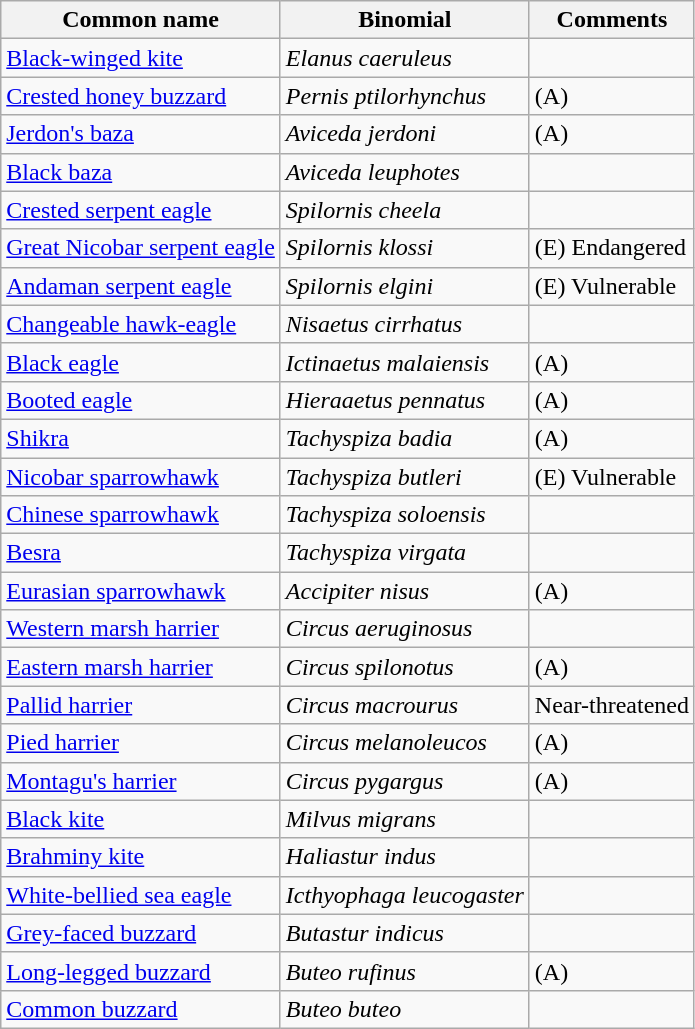<table class="wikitable">
<tr>
<th>Common name</th>
<th>Binomial</th>
<th>Comments</th>
</tr>
<tr>
<td><a href='#'>Black-winged kite</a></td>
<td><em>Elanus caeruleus</em></td>
<td></td>
</tr>
<tr>
<td><a href='#'>Crested honey buzzard</a></td>
<td><em>Pernis ptilorhynchus</em></td>
<td>(A)</td>
</tr>
<tr>
<td><a href='#'>Jerdon's baza</a></td>
<td><em>Aviceda jerdoni</em></td>
<td>(A)</td>
</tr>
<tr>
<td><a href='#'>Black baza</a></td>
<td><em>Aviceda leuphotes</em></td>
<td></td>
</tr>
<tr>
<td><a href='#'>Crested serpent eagle</a></td>
<td><em>Spilornis cheela</em></td>
<td></td>
</tr>
<tr>
<td><a href='#'>Great Nicobar serpent eagle</a></td>
<td><em>Spilornis klossi</em></td>
<td>(E) Endangered</td>
</tr>
<tr>
<td><a href='#'>Andaman serpent eagle</a></td>
<td><em>Spilornis elgini</em></td>
<td>(E) Vulnerable</td>
</tr>
<tr>
<td><a href='#'>Changeable hawk-eagle</a></td>
<td><em>Nisaetus cirrhatus</em></td>
<td></td>
</tr>
<tr>
<td><a href='#'>Black eagle</a></td>
<td><em>Ictinaetus malaiensis</em></td>
<td>(A)</td>
</tr>
<tr>
<td><a href='#'>Booted eagle</a></td>
<td><em>Hieraaetus pennatus</em></td>
<td>(A)</td>
</tr>
<tr>
<td><a href='#'>Shikra</a></td>
<td><em>Tachyspiza badia</em></td>
<td>(A)</td>
</tr>
<tr>
<td><a href='#'>Nicobar sparrowhawk</a></td>
<td><em>Tachyspiza butleri</em></td>
<td>(E) Vulnerable</td>
</tr>
<tr>
<td><a href='#'>Chinese sparrowhawk</a></td>
<td><em>Tachyspiza</em> <em>soloensis</em></td>
<td></td>
</tr>
<tr>
<td><a href='#'>Besra</a></td>
<td><em>Tachyspiza</em> <em>virgata</em></td>
<td></td>
</tr>
<tr>
<td><a href='#'>Eurasian sparrowhawk</a></td>
<td><em>Accipiter nisus</em></td>
<td>(A)</td>
</tr>
<tr>
<td><a href='#'>Western marsh harrier</a></td>
<td><em>Circus aeruginosus</em></td>
<td></td>
</tr>
<tr>
<td><a href='#'>Eastern marsh harrier</a></td>
<td><em>Circus spilonotus</em></td>
<td>(A)</td>
</tr>
<tr>
<td><a href='#'>Pallid harrier</a></td>
<td><em>Circus macrourus</em></td>
<td>Near-threatened</td>
</tr>
<tr>
<td><a href='#'>Pied harrier</a></td>
<td><em>Circus melanoleucos</em></td>
<td>(A)</td>
</tr>
<tr>
<td><a href='#'>Montagu's harrier</a></td>
<td><em>Circus pygargus</em></td>
<td>(A)</td>
</tr>
<tr>
<td><a href='#'>Black kite</a></td>
<td><em>Milvus migrans</em></td>
<td></td>
</tr>
<tr>
<td><a href='#'>Brahminy kite</a></td>
<td><em>Haliastur indus</em></td>
<td></td>
</tr>
<tr>
<td><a href='#'>White-bellied sea eagle</a></td>
<td><em>Icthyophaga leucogaster</em></td>
<td></td>
</tr>
<tr>
<td><a href='#'>Grey-faced buzzard</a></td>
<td><em>Butastur indicus</em></td>
<td></td>
</tr>
<tr>
<td><a href='#'>Long-legged buzzard</a></td>
<td><em>Buteo rufinus</em></td>
<td>(A)</td>
</tr>
<tr>
<td><a href='#'>Common buzzard</a></td>
<td><em>Buteo buteo</em></td>
<td></td>
</tr>
</table>
